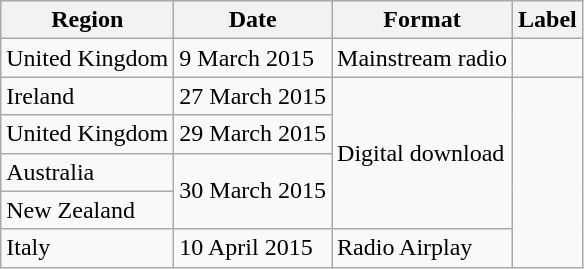<table class="wikitable sortable">
<tr>
<th>Region</th>
<th>Date</th>
<th>Format</th>
<th>Label</th>
</tr>
<tr>
<td>United Kingdom</td>
<td>9 March 2015</td>
<td>Mainstream radio</td>
<td></td>
</tr>
<tr>
<td>Ireland</td>
<td>27 March 2015</td>
<td rowspan="4">Digital download</td>
<td rowspan="5"></td>
</tr>
<tr>
<td>United Kingdom</td>
<td>29 March 2015</td>
</tr>
<tr>
<td>Australia</td>
<td rowspan="2">30 March 2015</td>
</tr>
<tr>
<td>New Zealand</td>
</tr>
<tr>
<td>Italy</td>
<td>10 April 2015</td>
<td>Radio Airplay</td>
</tr>
</table>
